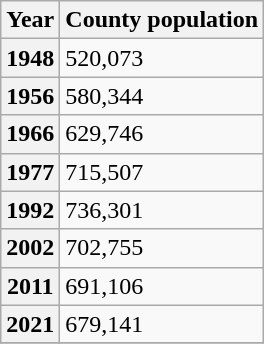<table class="wikitable">
<tr>
<th>Year</th>
<th>County population</th>
</tr>
<tr>
<th>1948</th>
<td>520,073 </td>
</tr>
<tr>
<th>1956</th>
<td>580,344 </td>
</tr>
<tr>
<th>1966</th>
<td>629,746 </td>
</tr>
<tr>
<th>1977</th>
<td>715,507 </td>
</tr>
<tr>
<th>1992</th>
<td>736,301 </td>
</tr>
<tr>
<th>2002</th>
<td>702,755 </td>
</tr>
<tr>
<th>2011</th>
<td>691,106 </td>
</tr>
<tr>
<th>2021</th>
<td>679,141 </td>
</tr>
<tr>
</tr>
</table>
